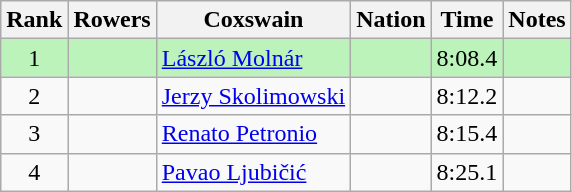<table class="wikitable sortable" style="text-align:center">
<tr>
<th>Rank</th>
<th>Rowers</th>
<th>Coxswain</th>
<th>Nation</th>
<th>Time</th>
<th>Notes</th>
</tr>
<tr bgcolor=bbf3bb>
<td>1</td>
<td align=left></td>
<td align=left><a href='#'>László Molnár</a></td>
<td align=left></td>
<td>8:08.4</td>
<td></td>
</tr>
<tr>
<td>2</td>
<td align=left></td>
<td align=left><a href='#'>Jerzy Skolimowski</a></td>
<td align=left></td>
<td>8:12.2</td>
<td></td>
</tr>
<tr>
<td>3</td>
<td align=left></td>
<td align=left><a href='#'>Renato Petronio</a></td>
<td align=left></td>
<td>8:15.4</td>
<td></td>
</tr>
<tr>
<td>4</td>
<td align=left></td>
<td align=left><a href='#'>Pavao Ljubičić</a></td>
<td align=left></td>
<td>8:25.1</td>
<td></td>
</tr>
</table>
